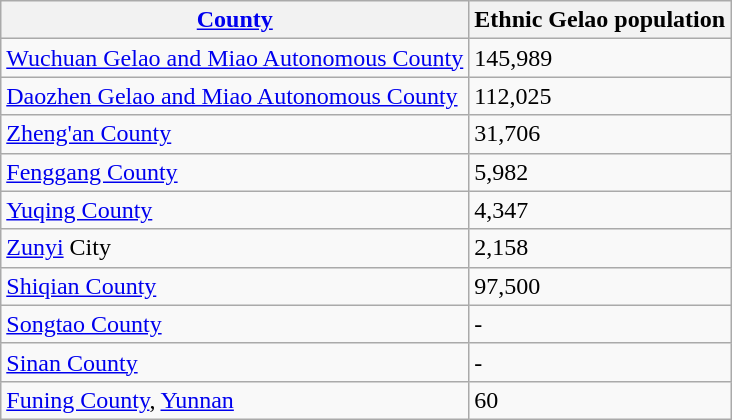<table class="wikitable">
<tr>
<th c=01><a href='#'>County</a></th>
<th c=02>Ethnic Gelao population</th>
</tr>
<tr>
<td c=01><a href='#'>Wuchuan Gelao and Miao Autonomous County</a></td>
<td c=02>145,989</td>
</tr>
<tr>
<td c=01><a href='#'>Daozhen Gelao and Miao Autonomous County</a></td>
<td c=02>112,025</td>
</tr>
<tr>
<td c=01><a href='#'>Zheng'an County</a></td>
<td c=02>31,706</td>
</tr>
<tr>
<td c=01><a href='#'>Fenggang County</a></td>
<td c=02>5,982</td>
</tr>
<tr>
<td c=01><a href='#'>Yuqing County</a></td>
<td c=02>4,347</td>
</tr>
<tr>
<td c=01><a href='#'>Zunyi</a> City</td>
<td c=02>2,158</td>
</tr>
<tr>
<td c=01><a href='#'>Shiqian County</a></td>
<td c=02>97,500</td>
</tr>
<tr>
<td c=01><a href='#'>Songtao County</a></td>
<td c=02>-</td>
</tr>
<tr>
<td c=01><a href='#'>Sinan County</a></td>
<td c=02>-</td>
</tr>
<tr>
<td c=01><a href='#'>Funing County</a>, <a href='#'>Yunnan</a></td>
<td c=02>60</td>
</tr>
</table>
